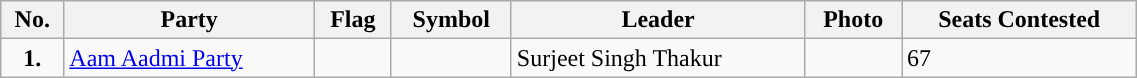<table class="wikitable" width="60%">
<tr>
<th>No.</th>
<th>Party</th>
<th>Flag</th>
<th>Symbol</th>
<th>Leader</th>
<th>Photo</th>
<th>Seats Contested</th>
</tr>
<tr>
<td ! style="text-align:center; background:"><strong>1.</strong></td>
<td><a href='#'>Aam Aadmi Party</a></td>
<td></td>
<td></td>
<td>Surjeet Singh Thakur</td>
<td></td>
<td>67</td>
</tr>
</table>
